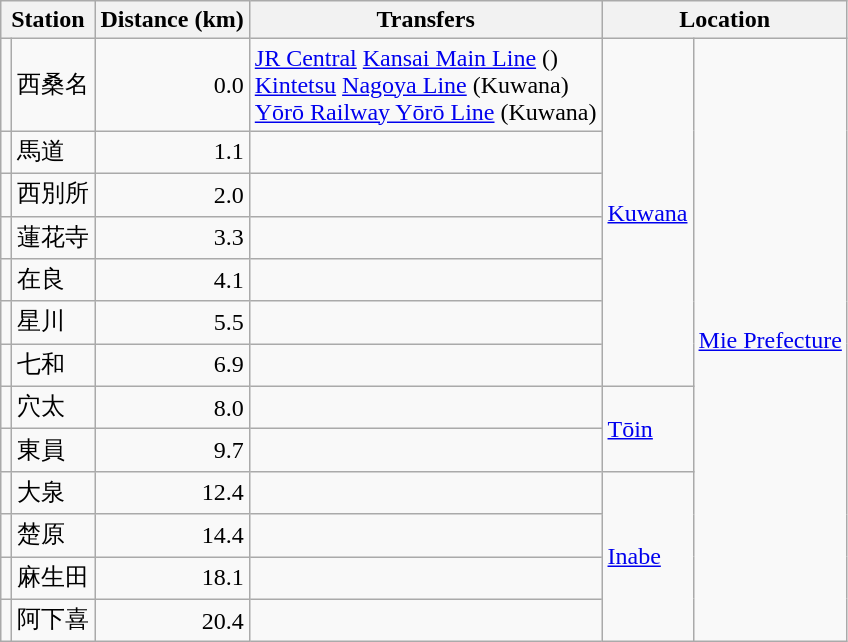<table class=wikitable>
<tr>
<th colspan="2">Station</th>
<th>Distance (km)</th>
<th>Transfers</th>
<th colspan="2">Location</th>
</tr>
<tr>
<td></td>
<td>西桑名</td>
<td align=right>0.0</td>
<td> <a href='#'>JR Central</a> <a href='#'>Kansai Main Line</a> ()<br> <a href='#'>Kintetsu</a> <a href='#'>Nagoya Line</a> (Kuwana)<br><a href='#'>Yōrō Railway Yōrō Line</a> (Kuwana)</td>
<td rowspan="7"><a href='#'>Kuwana</a></td>
<td rowspan="13" style="text-align:center;"><a href='#'>Mie Prefecture</a></td>
</tr>
<tr>
<td></td>
<td>馬道</td>
<td align=right>1.1</td>
<td></td>
</tr>
<tr>
<td></td>
<td>西別所</td>
<td align=right>2.0</td>
<td></td>
</tr>
<tr>
<td></td>
<td>蓮花寺</td>
<td align=right>3.3</td>
<td></td>
</tr>
<tr>
<td></td>
<td>在良</td>
<td align=right>4.1</td>
<td></td>
</tr>
<tr>
<td></td>
<td>星川</td>
<td align=right>5.5</td>
<td></td>
</tr>
<tr>
<td></td>
<td>七和</td>
<td align=right>6.9</td>
<td></td>
</tr>
<tr>
<td></td>
<td>穴太</td>
<td align=right>8.0</td>
<td></td>
<td rowspan="2"><a href='#'>Tōin</a></td>
</tr>
<tr>
<td></td>
<td>東員</td>
<td align=right>9.7</td>
<td></td>
</tr>
<tr>
<td></td>
<td>大泉</td>
<td align=right>12.4</td>
<td></td>
<td rowspan="4"><a href='#'>Inabe</a></td>
</tr>
<tr>
<td></td>
<td>楚原</td>
<td align=right>14.4</td>
<td></td>
</tr>
<tr>
<td></td>
<td>麻生田</td>
<td align=right>18.1</td>
<td></td>
</tr>
<tr>
<td></td>
<td>阿下喜</td>
<td align=right>20.4</td>
<td></td>
</tr>
</table>
